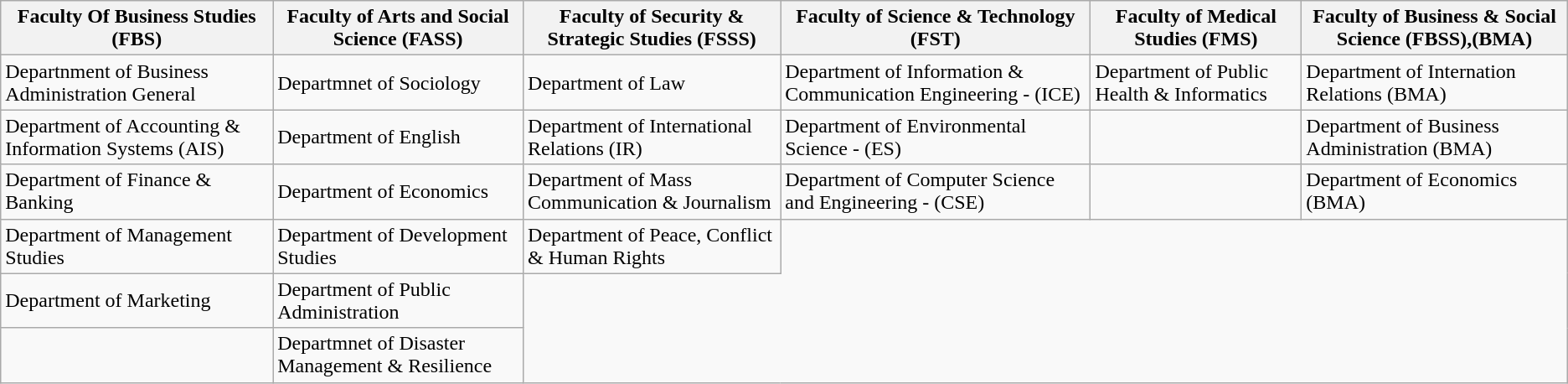<table class="wikitable">
<tr>
<th>Faculty Of Business Studies (FBS)</th>
<th>Faculty of Arts and Social Science (FASS)</th>
<th>Faculty of Security & Strategic Studies (FSSS)</th>
<th>Faculty of Science & Technology (FST)</th>
<th>Faculty of Medical Studies (FMS)</th>
<th>Faculty of Business & Social Science (FBSS),(BMA)</th>
</tr>
<tr>
<td>Departnment of Business Administration  General</td>
<td>Departmnet of Sociology</td>
<td>Department of Law</td>
<td>Department of Information & Communication Engineering - (ICE)</td>
<td>Department of Public Health & Informatics</td>
<td>Department of Internation Relations (BMA)</td>
</tr>
<tr>
<td>Department of Accounting & Information Systems (AIS)</td>
<td>Department of English</td>
<td>Department of International Relations (IR)</td>
<td>Department of Environmental Science - (ES)</td>
<td></td>
<td>Department of Business Administration (BMA)</td>
</tr>
<tr>
<td>Department of Finance & Banking</td>
<td>Department of Economics</td>
<td>Department of Mass Communication & Journalism</td>
<td>Department of Computer Science and Engineering - (CSE)</td>
<td></td>
<td>Department of Economics (BMA)</td>
</tr>
<tr>
<td>Department of Management Studies</td>
<td>Department of Development Studies</td>
<td>Department of Peace, Conflict & Human Rights</td>
</tr>
<tr>
<td>Department of Marketing</td>
<td>Department of Public Administration</td>
</tr>
<tr>
<td></td>
<td>Departmnet of Disaster Management & Resilience</td>
</tr>
</table>
